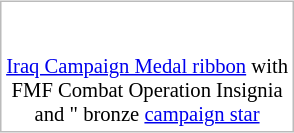<table style="float: right; border: 1px solid #BBB; margin: .46em 0 0 .2em;">
<tr style="font-size: 86%; text-align:center;">
<td valign="top"><span></span><span></span><br><br><a href='#'>Iraq Campaign Medal ribbon</a> with<br> FMF Combat Operation Insignia<br>  and " bronze <a href='#'>campaign star</a></td>
</tr>
</table>
